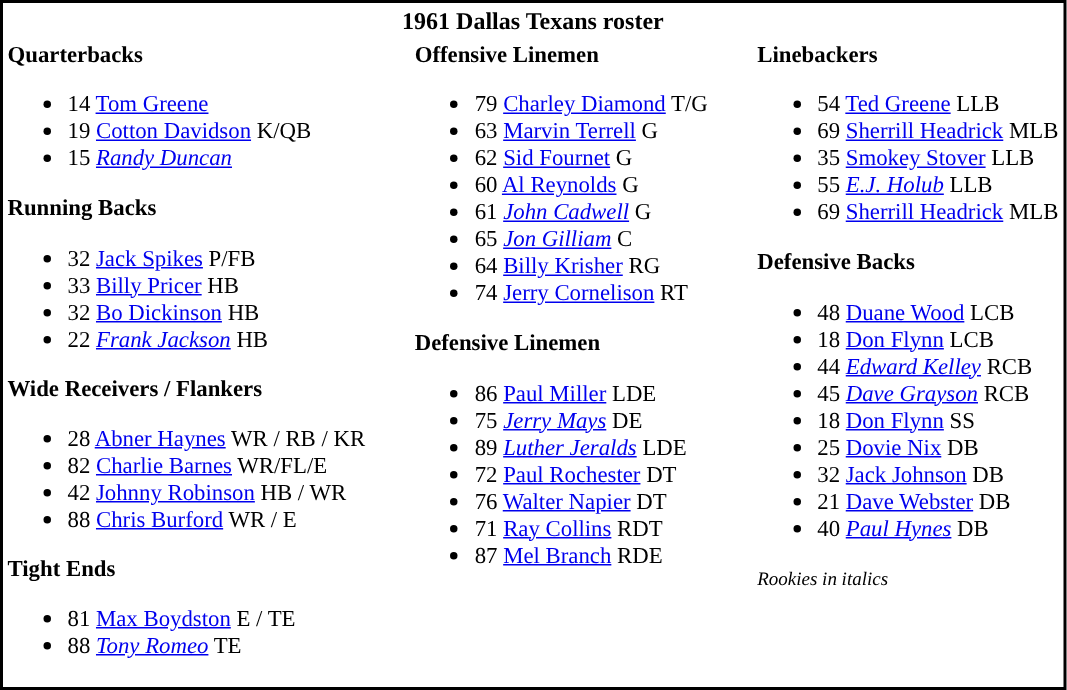<table class="toccolours" style="text-align: left; border: 2px solid black;">
<tr>
<th colspan="7" style="text-align:center;">1961 Dallas Texans roster</th>
</tr>
<tr>
<td style="font-size: 95%;" valign="top"><strong>Quarterbacks</strong><br><ul><li><span>14</span> <a href='#'>Tom Greene</a></li><li><span>19</span> <a href='#'>Cotton Davidson</a> K/QB</li><li><span>15</span> <em><a href='#'>Randy Duncan</a></em></li></ul><strong>Running Backs</strong><ul><li><span>32</span> <a href='#'>Jack Spikes</a> P/FB</li><li><span>33</span> <a href='#'>Billy Pricer</a> HB</li><li><span>32</span> <a href='#'>Bo Dickinson</a> HB</li><li><span>22</span> <em><a href='#'>Frank Jackson</a></em> HB</li></ul><strong>Wide Receivers / Flankers</strong><ul><li><span>28</span> <a href='#'>Abner Haynes</a> WR / RB / KR</li><li><span>82</span> <a href='#'>Charlie Barnes</a>  WR/FL/E</li><li><span>42</span> <a href='#'>Johnny Robinson</a> HB / WR</li><li><span>88</span> <a href='#'>Chris Burford</a> WR / E</li></ul><strong>Tight Ends</strong><ul><li><span>81</span> <a href='#'>Max Boydston</a> E / TE</li><li><span>88</span> <em><a href='#'>Tony Romeo</a></em> TE</li></ul></td>
<td style="width: 25px;"></td>
<td style="font-size: 95%;" valign="top"><strong>Offensive Linemen</strong><br><ul><li><span>79</span> <a href='#'>Charley Diamond</a> T/G</li><li><span>63</span> <a href='#'>Marvin Terrell</a> G</li><li><span>62</span> <a href='#'>Sid Fournet</a> G</li><li><span>60</span> <a href='#'>Al Reynolds</a> G</li><li><span>61</span> <em><a href='#'>John Cadwell</a></em> G</li><li><span>65</span> <em><a href='#'>Jon Gilliam</a></em> C</li><li><span>64</span> <a href='#'>Billy Krisher</a> RG</li><li><span>74</span> <a href='#'>Jerry Cornelison</a> RT</li></ul><strong>Defensive Linemen</strong><ul><li><span>86</span> <a href='#'>Paul Miller</a> LDE</li><li><span>75</span> <em><a href='#'>Jerry Mays</a></em> DE</li><li><span>89</span> <em><a href='#'>Luther Jeralds</a></em> LDE</li><li><span>72</span> <a href='#'>Paul Rochester</a> DT</li><li><span>76</span> <a href='#'>Walter Napier</a> DT</li><li><span>71</span> <a href='#'>Ray Collins</a> RDT</li><li><span>87</span> <a href='#'>Mel Branch</a> RDE</li></ul></td>
<td style="width: 25px;"></td>
<td style="font-size: 95%;" valign="top"><strong>Linebackers</strong><br><ul><li><span>54</span> <a href='#'>Ted Greene</a> LLB</li><li><span>69</span> <a href='#'>Sherrill Headrick</a> MLB</li><li><span>35</span> <a href='#'>Smokey Stover</a> LLB</li><li><span>55</span> <em><a href='#'>E.J. Holub</a></em> LLB</li><li><span>69</span> <a href='#'>Sherrill Headrick</a> MLB</li></ul><strong>Defensive Backs</strong><ul><li><span>48</span> <a href='#'>Duane Wood</a> LCB</li><li><span>18</span> <a href='#'>Don Flynn</a> LCB</li><li><span>44</span> <em><a href='#'>Edward Kelley</a></em> RCB</li><li><span>45</span> <em><a href='#'>Dave Grayson</a></em> RCB</li><li><span>18</span> <a href='#'>Don Flynn</a> SS</li><li><span>25</span> <a href='#'>Dovie Nix</a> DB</li><li><span>32</span> <a href='#'>Jack Johnson</a> DB</li><li><span>21</span> <a href='#'>Dave Webster</a> DB</li><li><span>40</span> <em><a href='#'>Paul Hynes</a></em> DB</li></ul><small><em>Rookies in italics</em> </small><br><small> </small></td>
</tr>
</table>
